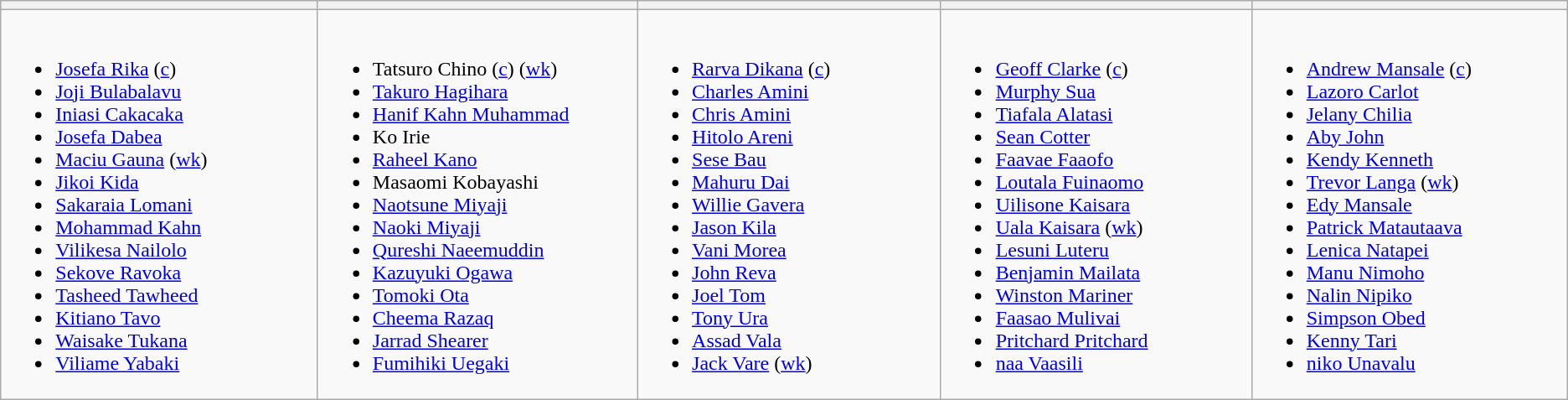<table class="wikitable">
<tr>
<th width=330></th>
<th width=330></th>
<th width=330></th>
<th width=330></th>
<th width=330></th>
</tr>
<tr>
<td valign=top><br><ul><li><a href='#'>Josefa Rika</a> (<a href='#'>c</a>)</li><li><a href='#'>Joji Bulabalavu</a></li><li><a href='#'>Iniasi Cakacaka</a></li><li><a href='#'>Josefa Dabea</a></li><li><a href='#'>Maciu Gauna</a> (<a href='#'>wk</a>)</li><li><a href='#'>Jikoi Kida</a></li><li><a href='#'>Sakaraia Lomani</a></li><li><a href='#'>Mohammad Kahn</a></li><li><a href='#'>Vilikesa Nailolo</a></li><li><a href='#'>Sekove Ravoka</a></li><li><a href='#'>Tasheed Tawheed</a></li><li><a href='#'>Kitiano Tavo</a></li><li><a href='#'>Waisake Tukana</a></li><li><a href='#'>Viliame Yabaki</a></li></ul></td>
<td valign=top><br><ul><li>Tatsuro Chino (<a href='#'>c</a>) (<a href='#'>wk</a>)</li><li><a href='#'>Takuro Hagihara</a></li><li><a href='#'>Hanif Kahn Muhammad</a></li><li>Ko Irie</li><li><a href='#'>Raheel Kano</a></li><li>Masaomi Kobayashi</li><li><a href='#'>Naotsune Miyaji</a></li><li><a href='#'>Naoki Miyaji</a></li><li><a href='#'>Qureshi Naeemuddin</a></li><li><a href='#'>Kazuyuki Ogawa</a></li><li><a href='#'>Tomoki Ota</a></li><li><a href='#'>Cheema Razaq</a></li><li><a href='#'>Jarrad Shearer</a></li><li><a href='#'>Fumihiki Uegaki</a></li></ul></td>
<td valign=top><br><ul><li><a href='#'>Rarva Dikana</a> (<a href='#'>c</a>)</li><li><a href='#'>Charles Amini</a></li><li><a href='#'>Chris Amini</a></li><li><a href='#'>Hitolo Areni</a></li><li><a href='#'>Sese Bau</a></li><li><a href='#'>Mahuru Dai</a></li><li><a href='#'>Willie Gavera</a></li><li><a href='#'>Jason Kila</a></li><li><a href='#'>Vani Morea</a></li><li><a href='#'>John Reva</a></li><li><a href='#'>Joel Tom</a></li><li><a href='#'>Tony Ura</a></li><li><a href='#'>Assad Vala</a></li><li><a href='#'>Jack Vare</a> (<a href='#'>wk</a>)</li></ul></td>
<td valign=top><br><ul><li><a href='#'>Geoff Clarke</a> (<a href='#'>c</a>)</li><li><a href='#'>Murphy Sua</a></li><li><a href='#'>Tiafala Alatasi</a></li><li><a href='#'>Sean Cotter</a></li><li><a href='#'>Faavae Faaofo</a></li><li><a href='#'>Loutala Fuinaomo</a></li><li><a href='#'>Uilisone Kaisara</a></li><li><a href='#'>Uala Kaisara</a> (<a href='#'>wk</a>)</li><li><a href='#'>Lesuni Luteru</a></li><li><a href='#'>Benjamin Mailata</a></li><li><a href='#'>Winston Mariner</a></li><li><a href='#'>Faasao Mulivai</a></li><li><a href='#'>Pritchard Pritchard</a></li><li><a href='#'>naa Vaasili</a></li></ul></td>
<td valign=top><br><ul><li><a href='#'>Andrew Mansale</a> (<a href='#'>c</a>)</li><li><a href='#'>Lazoro Carlot</a></li><li><a href='#'>Jelany Chilia</a></li><li><a href='#'>Aby John</a></li><li><a href='#'>Kendy Kenneth</a></li><li><a href='#'>Trevor Langa</a> (<a href='#'>wk</a>)</li><li><a href='#'>Edy Mansale</a></li><li><a href='#'>Patrick Matautaava</a></li><li><a href='#'>Lenica Natapei</a></li><li><a href='#'>Manu Nimoho</a></li><li><a href='#'>Nalin Nipiko</a></li><li><a href='#'>Simpson Obed</a></li><li><a href='#'>Kenny Tari</a></li><li><a href='#'>niko Unavalu</a></li></ul></td>
</tr>
</table>
